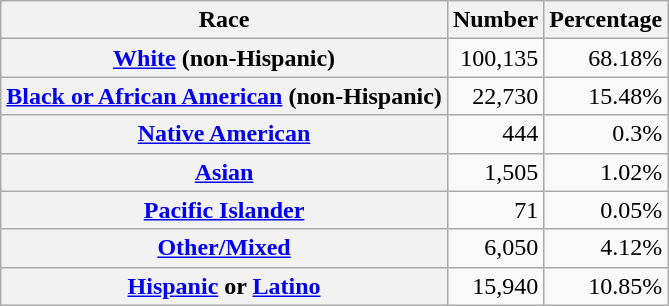<table class="wikitable" style="text-align:right">
<tr>
<th scope="col">Race</th>
<th scope="col">Number</th>
<th scope="col">Percentage</th>
</tr>
<tr>
<th scope="row"><a href='#'>White</a> (non-Hispanic)</th>
<td>100,135</td>
<td>68.18%</td>
</tr>
<tr>
<th scope="row"><a href='#'>Black or African American</a> (non-Hispanic)</th>
<td>22,730</td>
<td>15.48%</td>
</tr>
<tr>
<th scope="row"><a href='#'>Native American</a></th>
<td>444</td>
<td>0.3%</td>
</tr>
<tr>
<th scope="row"><a href='#'>Asian</a></th>
<td>1,505</td>
<td>1.02%</td>
</tr>
<tr>
<th scope="row"><a href='#'>Pacific Islander</a></th>
<td>71</td>
<td>0.05%</td>
</tr>
<tr>
<th scope="row"><a href='#'>Other/Mixed</a></th>
<td>6,050</td>
<td>4.12%</td>
</tr>
<tr>
<th scope="row"><a href='#'>Hispanic</a> or <a href='#'>Latino</a></th>
<td>15,940</td>
<td>10.85%</td>
</tr>
</table>
